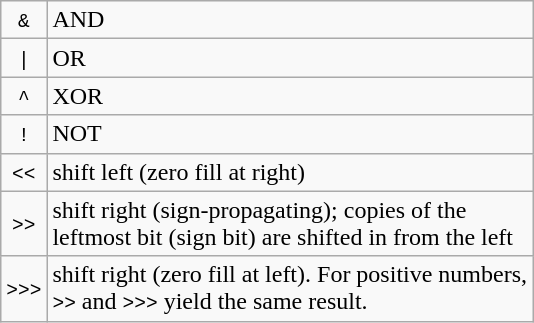<table class="wikitable">
<tr>
<td align="center"><code>&</code></td>
<td>AND</td>
</tr>
<tr>
<td align="center"><code>|</code></td>
<td>OR</td>
</tr>
<tr>
<td align="center"><code>^</code></td>
<td>XOR</td>
</tr>
<tr>
<td align="center"><code>!</code></td>
<td>NOT</td>
</tr>
<tr>
<td align="center"><code><<</code></td>
<td>shift left (zero fill at right)</td>
</tr>
<tr>
<td align="center"><code>>></code></td>
<td>shift right (sign-propagating); copies of the<br>leftmost bit (sign bit) are shifted in from the left</td>
</tr>
<tr>
<td align="center"><code>>>></code></td>
<td>shift right (zero fill at left). For positive numbers,<br><code>>></code> and <code>>>></code> yield the same result.</td>
</tr>
</table>
